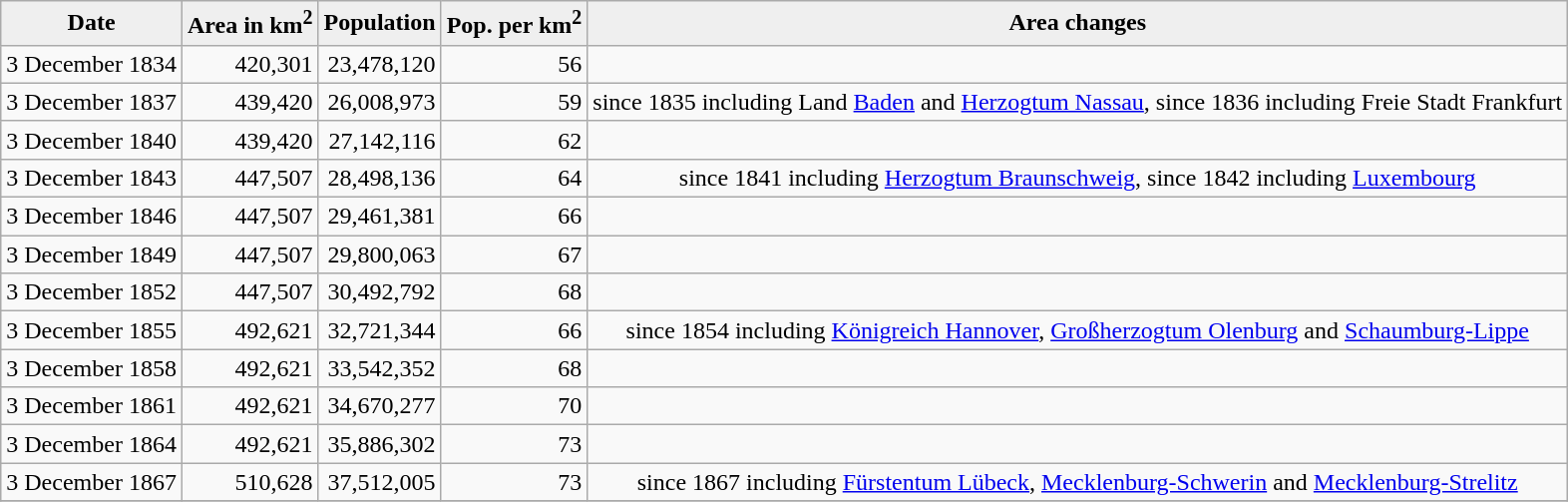<table class="wikitable" style="text-align:right;">
<tr>
<th align="center" style="background:#efefef;">Date</th>
<th align="center" style="background:#efefef;">Area in km<sup>2</sup></th>
<th align="center" style="background:#efefef;">Population</th>
<th align="center" style="background:#efefef;">Pop. per km<sup>2</sup></th>
<th align="center" style="background:#efefef;">Area changes</th>
</tr>
<tr>
<td>3 December 1834</td>
<td>420,301</td>
<td>23,478,120</td>
<td>56</td>
<td></td>
</tr>
<tr>
<td>3 December 1837</td>
<td>439,420</td>
<td>26,008,973</td>
<td>59</td>
<td align="center">since 1835 including Land <a href='#'>Baden</a> and <a href='#'>Herzogtum Nassau</a>, since 1836 including Freie Stadt Frankfurt</td>
</tr>
<tr>
<td>3 December 1840</td>
<td>439,420</td>
<td>27,142,116</td>
<td>62</td>
<td></td>
</tr>
<tr>
<td>3 December 1843</td>
<td>447,507</td>
<td>28,498,136</td>
<td>64</td>
<td align="center">since 1841 including <a href='#'>Herzogtum Braunschweig</a>, since 1842 including <a href='#'>Luxembourg</a></td>
</tr>
<tr>
<td>3 December 1846</td>
<td>447,507</td>
<td>29,461,381</td>
<td>66</td>
<td></td>
</tr>
<tr>
<td>3 December 1849</td>
<td>447,507</td>
<td>29,800,063</td>
<td>67</td>
<td></td>
</tr>
<tr>
<td>3 December 1852</td>
<td>447,507</td>
<td>30,492,792</td>
<td>68</td>
<td></td>
</tr>
<tr>
<td>3 December 1855</td>
<td>492,621</td>
<td>32,721,344</td>
<td>66</td>
<td align="center">since 1854 including <a href='#'>Königreich Hannover</a>, <a href='#'>Großherzogtum Olenburg</a> and <a href='#'>Schaumburg-Lippe</a></td>
</tr>
<tr>
<td>3 December 1858</td>
<td>492,621</td>
<td>33,542,352</td>
<td>68</td>
<td></td>
</tr>
<tr>
<td>3 December 1861</td>
<td>492,621</td>
<td>34,670,277</td>
<td>70</td>
<td></td>
</tr>
<tr>
<td>3 December 1864</td>
<td>492,621</td>
<td>35,886,302</td>
<td>73</td>
<td></td>
</tr>
<tr>
<td>3 December 1867</td>
<td>510,628</td>
<td>37,512,005</td>
<td>73</td>
<td align="center">since 1867 including <a href='#'>Fürstentum Lübeck</a>, <a href='#'>Mecklenburg-Schwerin</a> and <a href='#'>Mecklenburg-Strelitz</a></td>
</tr>
<tr>
</tr>
</table>
